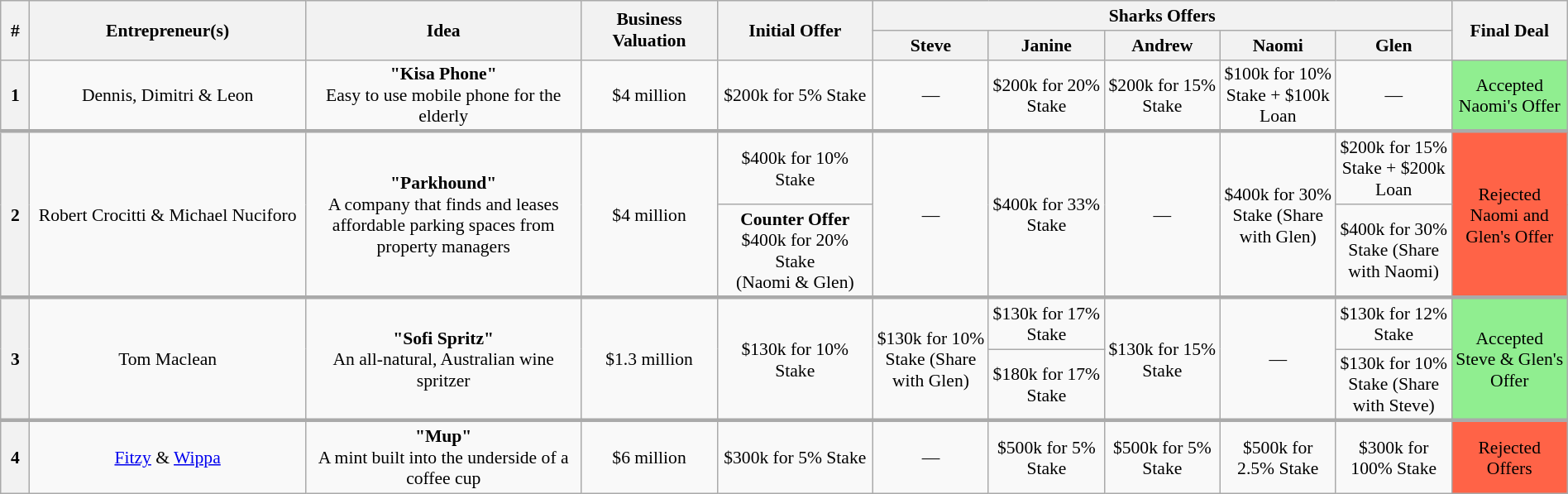<table class="wikitable plainrowheaders" style="font-size:90%; text-align:center; width: 100%; margin-left: auto; margin-right: auto;">
<tr>
<th scope="col" bgcolor="lightgrey" rowspan="2" width="15" align="center">#</th>
<th scope="col" bgcolor="lightgrey" rowspan="2" width="200" align="center">Entrepreneur(s)</th>
<th scope="col" bgcolor="lightgrey" rowspan="2" width="200" align="center">Idea</th>
<th scope="col" bgcolor="lightgrey" rowspan="2" width="95" align="center">Business Valuation</th>
<th scope="col" bgcolor="lightgrey" rowspan="2" width="110" align="center">Initial Offer</th>
<th scope="col" bgcolor="lightgrey" colspan="5">Sharks Offers</th>
<th scope="col" bgcolor="lightgrey" rowspan="2" width="80" align="center">Final Deal</th>
</tr>
<tr>
<th width="80" align="center"><strong>Steve</strong></th>
<th width="80" align="center"><strong>Janine</strong></th>
<th width="80" align="center"><strong>Andrew</strong></th>
<th width="80" align="center"><strong>Naomi</strong></th>
<th width="80" align="center"><strong>Glen</strong></th>
</tr>
<tr>
<th>1</th>
<td>Dennis, Dimitri & Leon</td>
<td><strong>"Kisa Phone"</strong><br> Easy to use mobile phone for the elderly</td>
<td>$4 million</td>
<td>$200k for 5% Stake</td>
<td>—</td>
<td>$200k for 20% Stake</td>
<td>$200k for 15% Stake</td>
<td>$100k for 10% Stake + $100k Loan</td>
<td>—</td>
<td bgcolor="lightgreen">Accepted Naomi's Offer</td>
</tr>
<tr>
</tr>
<tr style="border-top:3px solid #aaa;">
<th rowspan="2">2</th>
<td rowspan="2">Robert Crocitti & Michael Nuciforo</td>
<td rowspan="2"><strong>"Parkhound"</strong><br> A company that finds and leases affordable parking spaces from property managers</td>
<td rowspan="2">$4 million</td>
<td>$400k for 10% Stake</td>
<td rowspan="2">—</td>
<td rowspan="2">$400k for 33% Stake</td>
<td rowspan="2">—</td>
<td rowspan="2">$400k for 30% Stake (Share with Glen)</td>
<td>$200k for 15% Stake + $200k Loan</td>
<td rowspan="2" bgcolor="tomato">Rejected Naomi and Glen's Offer</td>
</tr>
<tr>
<td><strong>Counter Offer</strong><br> $400k for 20% Stake <br> (Naomi & Glen)</td>
<td>$400k for 30% Stake (Share with Naomi)</td>
</tr>
<tr>
</tr>
<tr style="border-top:3px solid #aaa;">
<th rowspan="2">3</th>
<td rowspan="2">Tom Maclean</td>
<td rowspan="2"><strong>"Sofi Spritz"</strong><br> An all-natural, Australian wine spritzer</td>
<td rowspan="2">$1.3 million</td>
<td rowspan="2">$130k for 10% Stake</td>
<td rowspan="2">$130k for 10% Stake (Share with Glen)</td>
<td>$130k for 17% Stake</td>
<td rowspan="2">$130k for 15% Stake</td>
<td rowspan="2">—</td>
<td>$130k for 12% Stake</td>
<td rowspan="2" bgcolor="lightgreen">Accepted Steve & Glen's Offer</td>
</tr>
<tr>
<td>$180k for 17% Stake</td>
<td>$130k for 10% Stake (Share with Steve)</td>
</tr>
<tr>
</tr>
<tr style="border-top:3px solid #aaa;">
<th>4</th>
<td><a href='#'>Fitzy</a> & <a href='#'>Wippa</a></td>
<td><strong>"Mup"</strong><br> A mint built into the underside of a coffee cup</td>
<td>$6 million</td>
<td>$300k for 5% Stake</td>
<td>—</td>
<td>$500k for 5% Stake</td>
<td>$500k for 5% Stake</td>
<td>$500k for 2.5% Stake</td>
<td>$300k for 100% Stake</td>
<td bgcolor="tomato">Rejected Offers</td>
</tr>
</table>
